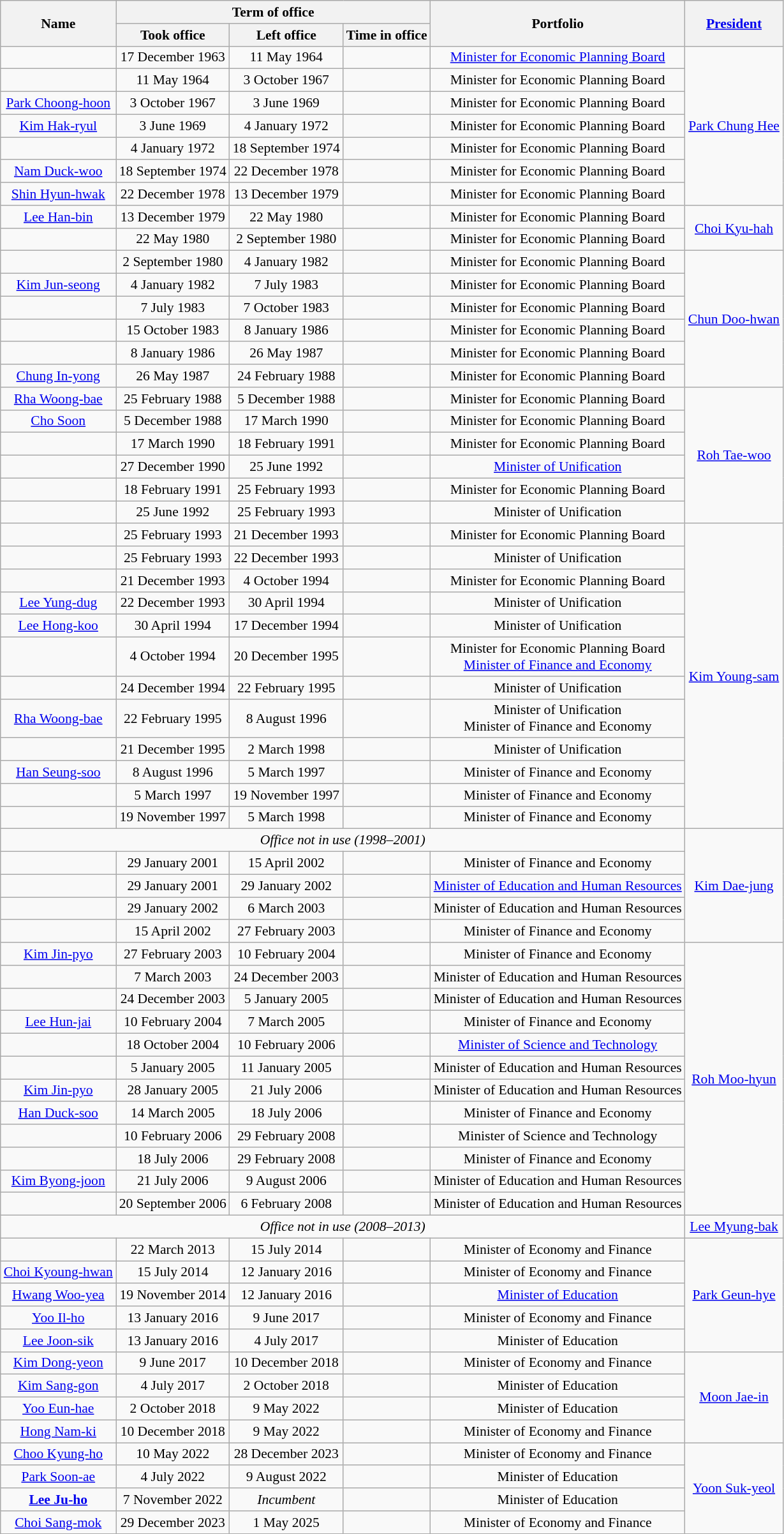<table class="wikitable sortable" style="font-size:90%; text-align:center">
<tr>
<th rowspan="2">Name</th>
<th colspan="3">Term of office</th>
<th rowspan="2">Portfolio</th>
<th rowspan="2"><a href='#'>President</a></th>
</tr>
<tr>
<th>Took office</th>
<th>Left office</th>
<th>Time in office</th>
</tr>
<tr>
<td></td>
<td>17 December 1963</td>
<td>11 May 1964</td>
<td></td>
<td><a href='#'>Minister for Economic Planning Board</a></td>
<td rowspan="7"><a href='#'>Park Chung Hee</a></td>
</tr>
<tr>
<td></td>
<td>11 May 1964</td>
<td>3 October 1967</td>
<td></td>
<td>Minister for Economic Planning Board</td>
</tr>
<tr>
<td><a href='#'>Park Choong-hoon</a></td>
<td>3 October 1967</td>
<td>3 June 1969</td>
<td></td>
<td>Minister for Economic Planning Board</td>
</tr>
<tr>
<td><a href='#'>Kim Hak-ryul</a></td>
<td>3 June 1969</td>
<td>4 January 1972</td>
<td></td>
<td>Minister for Economic Planning Board</td>
</tr>
<tr>
<td></td>
<td>4 January 1972</td>
<td>18 September 1974</td>
<td></td>
<td>Minister for Economic Planning Board</td>
</tr>
<tr>
<td><a href='#'>Nam Duck-woo</a></td>
<td>18 September 1974</td>
<td>22 December 1978</td>
<td></td>
<td>Minister for Economic Planning Board</td>
</tr>
<tr>
<td><a href='#'>Shin Hyun-hwak</a></td>
<td>22 December 1978</td>
<td>13 December 1979</td>
<td></td>
<td>Minister for Economic Planning Board</td>
</tr>
<tr>
<td><a href='#'>Lee Han-bin</a></td>
<td>13 December 1979</td>
<td>22 May 1980</td>
<td></td>
<td>Minister for Economic Planning Board</td>
<td rowspan="2"><a href='#'>Choi Kyu-hah</a></td>
</tr>
<tr>
<td></td>
<td>22 May 1980</td>
<td>2 September 1980</td>
<td></td>
<td>Minister for Economic Planning Board</td>
</tr>
<tr>
<td></td>
<td>2 September 1980</td>
<td>4 January 1982</td>
<td></td>
<td>Minister for Economic Planning Board</td>
<td rowspan="6"><a href='#'>Chun Doo-hwan</a></td>
</tr>
<tr>
<td><a href='#'>Kim Jun-seong</a></td>
<td>4 January 1982</td>
<td>7 July 1983</td>
<td></td>
<td>Minister for Economic Planning Board</td>
</tr>
<tr>
<td></td>
<td>7 July 1983</td>
<td>7 October 1983</td>
<td></td>
<td>Minister for Economic Planning Board</td>
</tr>
<tr>
<td></td>
<td>15 October 1983</td>
<td>8 January 1986</td>
<td></td>
<td>Minister for Economic Planning Board</td>
</tr>
<tr>
<td></td>
<td>8 January 1986</td>
<td>26 May 1987</td>
<td></td>
<td>Minister for Economic Planning Board</td>
</tr>
<tr>
<td><a href='#'>Chung In-yong</a></td>
<td>26 May 1987</td>
<td>24 February 1988</td>
<td></td>
<td>Minister for Economic Planning Board</td>
</tr>
<tr>
<td><a href='#'>Rha Woong-bae</a></td>
<td>25 February 1988</td>
<td>5 December 1988</td>
<td></td>
<td>Minister for Economic Planning Board</td>
<td rowspan="6"><a href='#'>Roh Tae-woo</a></td>
</tr>
<tr>
<td><a href='#'>Cho Soon</a></td>
<td>5 December 1988</td>
<td>17 March 1990</td>
<td></td>
<td>Minister for Economic Planning Board</td>
</tr>
<tr>
<td></td>
<td>17 March 1990</td>
<td>18 February 1991</td>
<td></td>
<td>Minister for Economic Planning Board</td>
</tr>
<tr>
<td></td>
<td>27 December 1990</td>
<td>25 June 1992</td>
<td></td>
<td><a href='#'>Minister of Unification</a></td>
</tr>
<tr>
<td></td>
<td>18 February 1991</td>
<td>25 February 1993</td>
<td></td>
<td>Minister for Economic Planning Board</td>
</tr>
<tr>
<td></td>
<td>25 June 1992</td>
<td>25 February 1993</td>
<td></td>
<td>Minister of Unification</td>
</tr>
<tr>
<td></td>
<td>25 February 1993</td>
<td>21 December 1993</td>
<td></td>
<td>Minister for Economic Planning Board</td>
<td rowspan="12"><a href='#'>Kim Young-sam</a></td>
</tr>
<tr>
<td></td>
<td>25 February 1993</td>
<td>22 December 1993</td>
<td></td>
<td>Minister of Unification</td>
</tr>
<tr>
<td></td>
<td>21 December 1993</td>
<td>4 October 1994</td>
<td></td>
<td>Minister for Economic Planning Board</td>
</tr>
<tr>
<td><a href='#'>Lee Yung-dug</a></td>
<td>22 December 1993</td>
<td>30 April 1994</td>
<td></td>
<td>Minister of Unification</td>
</tr>
<tr>
<td><a href='#'>Lee Hong-koo</a></td>
<td>30 April 1994</td>
<td>17 December 1994</td>
<td></td>
<td>Minister of Unification</td>
</tr>
<tr>
<td></td>
<td>4 October 1994</td>
<td>20 December 1995</td>
<td></td>
<td>Minister for Economic Planning Board <br><a href='#'>Minister of Finance and Economy</a> </td>
</tr>
<tr>
<td></td>
<td>24 December 1994</td>
<td>22 February 1995</td>
<td></td>
<td>Minister of Unification</td>
</tr>
<tr>
<td><a href='#'>Rha Woong-bae</a></td>
<td>22 February 1995</td>
<td>8 August 1996</td>
<td></td>
<td>Minister of Unification <br>Minister of Finance and Economy </td>
</tr>
<tr>
<td></td>
<td>21 December 1995</td>
<td>2 March 1998</td>
<td></td>
<td>Minister of Unification</td>
</tr>
<tr>
<td><a href='#'>Han Seung-soo</a></td>
<td>8 August 1996</td>
<td>5 March 1997</td>
<td></td>
<td>Minister of Finance and Economy</td>
</tr>
<tr>
<td></td>
<td>5 March 1997</td>
<td>19 November 1997</td>
<td></td>
<td>Minister of Finance and Economy</td>
</tr>
<tr>
<td></td>
<td>19 November 1997</td>
<td>5 March 1998</td>
<td></td>
<td>Minister of Finance and Economy</td>
</tr>
<tr>
<td colspan="5"><em>Office not in use (1998–2001)</em></td>
<td rowspan="5"><a href='#'>Kim Dae-jung</a></td>
</tr>
<tr>
<td></td>
<td>29 January 2001</td>
<td>15 April 2002</td>
<td></td>
<td>Minister of Finance and Economy</td>
</tr>
<tr>
<td></td>
<td>29 January 2001</td>
<td>29 January 2002</td>
<td></td>
<td><a href='#'>Minister of Education and Human Resources</a></td>
</tr>
<tr>
<td></td>
<td>29 January 2002</td>
<td>6 March 2003</td>
<td></td>
<td>Minister of Education and Human Resources</td>
</tr>
<tr>
<td></td>
<td>15 April 2002</td>
<td>27 February 2003</td>
<td></td>
<td>Minister of Finance and Economy</td>
</tr>
<tr>
<td><a href='#'>Kim Jin-pyo</a></td>
<td>27 February 2003</td>
<td>10 February 2004</td>
<td></td>
<td>Minister of Finance and Economy</td>
<td rowspan="12"><a href='#'>Roh Moo-hyun</a></td>
</tr>
<tr>
<td></td>
<td>7 March 2003</td>
<td>24 December 2003</td>
<td></td>
<td>Minister of Education and Human Resources</td>
</tr>
<tr>
<td></td>
<td>24 December 2003</td>
<td>5 January 2005</td>
<td></td>
<td>Minister of Education and Human Resources</td>
</tr>
<tr>
<td><a href='#'>Lee Hun-jai</a></td>
<td>10 February 2004</td>
<td>7 March 2005</td>
<td></td>
<td>Minister of Finance and Economy</td>
</tr>
<tr>
<td></td>
<td>18 October 2004</td>
<td>10 February 2006</td>
<td></td>
<td><a href='#'>Minister of Science and Technology</a></td>
</tr>
<tr>
<td></td>
<td>5 January 2005</td>
<td>11 January 2005</td>
<td></td>
<td>Minister of Education and Human Resources</td>
</tr>
<tr>
<td><a href='#'>Kim Jin-pyo</a></td>
<td>28 January 2005</td>
<td>21 July 2006</td>
<td></td>
<td>Minister of Education and Human Resources</td>
</tr>
<tr>
<td><a href='#'>Han Duck-soo</a></td>
<td>14 March 2005</td>
<td>18 July 2006</td>
<td></td>
<td>Minister of Finance and Economy</td>
</tr>
<tr>
<td></td>
<td>10 February 2006</td>
<td>29 February 2008</td>
<td></td>
<td>Minister of Science and Technology</td>
</tr>
<tr>
<td></td>
<td>18 July 2006</td>
<td>29 February 2008</td>
<td></td>
<td>Minister of Finance and Economy</td>
</tr>
<tr>
<td><a href='#'>Kim Byong-joon</a></td>
<td>21 July 2006</td>
<td>9 August 2006</td>
<td></td>
<td>Minister of Education and Human Resources</td>
</tr>
<tr>
<td></td>
<td>20 September 2006</td>
<td>6 February 2008</td>
<td></td>
<td>Minister of Education and Human Resources</td>
</tr>
<tr>
<td colspan="5"><em>Office not in use (2008–2013)</em></td>
<td><a href='#'>Lee Myung-bak</a></td>
</tr>
<tr>
<td></td>
<td>22 March 2013</td>
<td>15 July 2014</td>
<td></td>
<td>Minister of Economy and Finance</td>
<td rowspan="5"><a href='#'>Park Geun-hye</a></td>
</tr>
<tr>
<td><a href='#'>Choi Kyoung-hwan</a></td>
<td>15 July 2014</td>
<td>12 January 2016</td>
<td></td>
<td>Minister of Economy and Finance</td>
</tr>
<tr>
<td><a href='#'>Hwang Woo-yea</a></td>
<td>19 November 2014</td>
<td>12 January 2016</td>
<td></td>
<td><a href='#'>Minister of Education</a></td>
</tr>
<tr>
<td><a href='#'>Yoo Il-ho</a></td>
<td>13 January 2016</td>
<td>9 June 2017</td>
<td></td>
<td>Minister of Economy and Finance</td>
</tr>
<tr>
<td><a href='#'>Lee Joon-sik</a></td>
<td>13 January 2016</td>
<td>4 July 2017</td>
<td></td>
<td>Minister of Education</td>
</tr>
<tr>
<td><a href='#'>Kim Dong-yeon</a></td>
<td>9 June 2017</td>
<td>10 December 2018</td>
<td></td>
<td>Minister of Economy and Finance</td>
<td rowspan="4"><a href='#'>Moon Jae-in</a></td>
</tr>
<tr>
<td><a href='#'>Kim Sang-gon</a></td>
<td>4 July 2017</td>
<td>2 October 2018</td>
<td></td>
<td>Minister of Education</td>
</tr>
<tr>
<td><a href='#'>Yoo Eun-hae</a></td>
<td>2 October 2018</td>
<td>9 May 2022</td>
<td></td>
<td>Minister of Education</td>
</tr>
<tr>
<td><a href='#'>Hong Nam-ki</a></td>
<td>10 December 2018</td>
<td>9 May 2022</td>
<td></td>
<td>Minister of Economy and Finance</td>
</tr>
<tr>
<td><a href='#'>Choo Kyung-ho</a></td>
<td>10 May 2022</td>
<td>28 December 2023</td>
<td></td>
<td>Minister of Economy and Finance</td>
<td rowspan="4"><a href='#'>Yoon Suk-yeol</a></td>
</tr>
<tr>
<td><a href='#'>Park Soon-ae</a></td>
<td>4 July 2022</td>
<td>9 August 2022</td>
<td></td>
<td>Minister of Education</td>
</tr>
<tr>
<td><strong><a href='#'>Lee Ju-ho</a></strong></td>
<td>7 November 2022</td>
<td><em>Incumbent</em></td>
<td></td>
<td>Minister of Education</td>
</tr>
<tr>
<td><a href='#'>Choi Sang-mok</a></td>
<td>29 December 2023</td>
<td>1 May 2025</td>
<td></td>
<td>Minister of Economy and Finance</td>
</tr>
</table>
